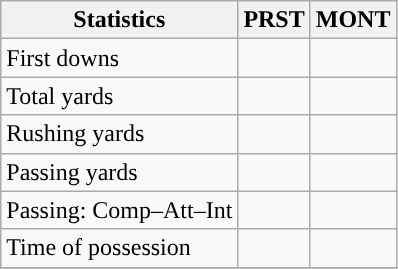<table class="wikitable" style="float: left;">
<tr>
<th>Statistics</th>
<th>PRST</th>
<th>MONT</th>
</tr>
<tr>
<td>First downs</td>
<td></td>
<td></td>
</tr>
<tr>
<td>Total yards</td>
<td></td>
<td></td>
</tr>
<tr>
<td>Rushing yards</td>
<td></td>
<td></td>
</tr>
<tr>
<td>Passing yards</td>
<td></td>
<td></td>
</tr>
<tr>
<td>Passing: Comp–Att–Int</td>
<td></td>
<td></td>
</tr>
<tr>
<td>Time of possession</td>
<td></td>
<td></td>
</tr>
<tr>
</tr>
</table>
